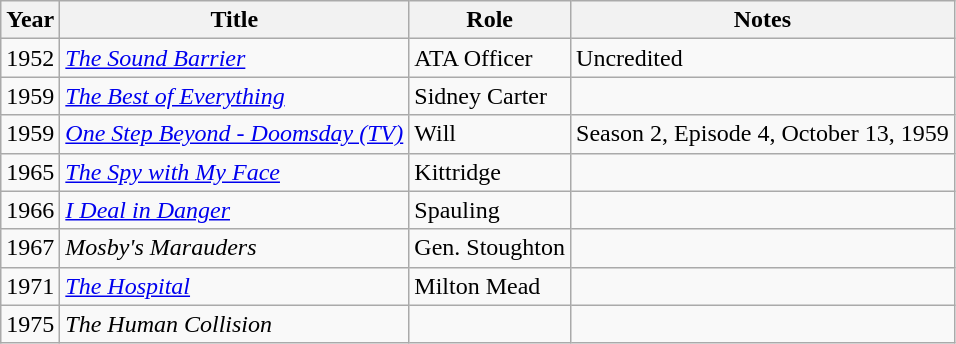<table class="wikitable">
<tr>
<th>Year</th>
<th>Title</th>
<th>Role</th>
<th>Notes</th>
</tr>
<tr>
<td>1952</td>
<td><em><a href='#'>The Sound Barrier</a></em></td>
<td>ATA Officer</td>
<td>Uncredited</td>
</tr>
<tr>
<td>1959</td>
<td><em><a href='#'>The Best of Everything</a></em></td>
<td>Sidney Carter</td>
<td></td>
</tr>
<tr>
<td>1959</td>
<td><em><a href='#'>One Step Beyond - Doomsday (TV)</a></em></td>
<td>Will</td>
<td>Season 2, Episode 4, October 13, 1959</td>
</tr>
<tr>
<td>1965</td>
<td><em><a href='#'>The Spy with My Face</a></em></td>
<td>Kittridge</td>
<td></td>
</tr>
<tr>
<td>1966</td>
<td><em><a href='#'>I Deal in Danger</a></em></td>
<td>Spauling</td>
<td></td>
</tr>
<tr>
<td>1967</td>
<td><em>Mosby's Marauders</em></td>
<td>Gen. Stoughton</td>
<td></td>
</tr>
<tr>
<td>1971</td>
<td><em><a href='#'>The Hospital</a></em></td>
<td>Milton Mead</td>
<td></td>
</tr>
<tr>
<td>1975</td>
<td><em>The Human Collision</em></td>
<td></td>
<td></td>
</tr>
</table>
